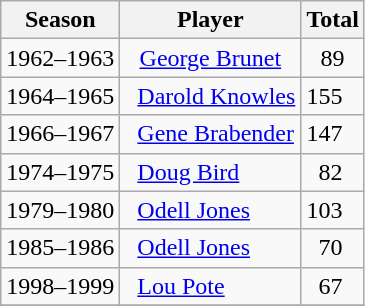<table class="wikitable">
<tr>
<th>Season</th>
<th>Player</th>
<th>Total</th>
</tr>
<tr align=center>
<td>1962–1963</td>
<td><a href='#'>George Brunet</a></td>
<td>89</td>
</tr>
<tr>
<td>1964–1965</td>
<td>  <a href='#'>Darold Knowles</a></td>
<td>155</td>
</tr>
<tr>
<td>1966–1967</td>
<td>  <a href='#'>Gene Brabender</a></td>
<td>147</td>
</tr>
<tr>
<td>1974–1975</td>
<td>  <a href='#'>Doug Bird</a></td>
<td>  82</td>
</tr>
<tr>
<td>1979–1980</td>
<td>  <a href='#'>Odell Jones</a></td>
<td>103</td>
</tr>
<tr>
<td>1985–1986</td>
<td>  <a href='#'>Odell Jones</a></td>
<td>  70</td>
</tr>
<tr>
<td>1998–1999</td>
<td>  <a href='#'>Lou Pote</a></td>
<td>  67</td>
</tr>
<tr>
</tr>
</table>
